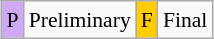<table class="wikitable" style="margin:0.5em auto; font-size:90%; line-height:1.25em; text-align:center;">
<tr>
<td style="background-color:#D0A9F5;">P</td>
<td>Preliminary</td>
<td style="background-color:#FFCC00;">F</td>
<td>Final</td>
</tr>
</table>
